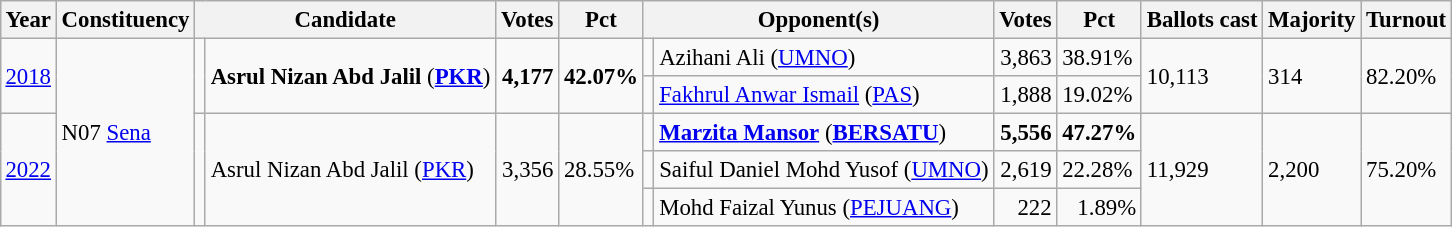<table class="wikitable" style="margin:0.5em ; font-size:95%">
<tr>
<th>Year</th>
<th>Constituency</th>
<th colspan=2>Candidate</th>
<th>Votes</th>
<th>Pct</th>
<th colspan=2>Opponent(s)</th>
<th>Votes</th>
<th>Pct</th>
<th>Ballots cast</th>
<th>Majority</th>
<th>Turnout</th>
</tr>
<tr>
<td rowspan=2><a href='#'>2018</a></td>
<td rowspan=5>N07 <a href='#'>Sena</a></td>
<td rowspan=2 ></td>
<td rowspan=2><strong>Asrul Nizan Abd Jalil</strong> (<a href='#'><strong>PKR</strong></a>)</td>
<td rowspan=2 align=right><strong>4,177</strong></td>
<td rowspan=2><strong>42.07%</strong></td>
<td></td>
<td>Azihani Ali (<a href='#'>UMNO</a>)</td>
<td align=right>3,863</td>
<td>38.91%</td>
<td rowspan=2>10,113</td>
<td rowspan=2>314</td>
<td rowspan=2>82.20%</td>
</tr>
<tr>
<td></td>
<td><a href='#'>Fakhrul Anwar Ismail</a> (<a href='#'>PAS</a>)</td>
<td align=right>1,888</td>
<td>19.02%</td>
</tr>
<tr>
<td rowspan=3><a href='#'>2022</a></td>
<td rowspan=3 ></td>
<td rowspan=3>Asrul Nizan Abd Jalil (<a href='#'>PKR</a>)</td>
<td rowspan=3 align=right>3,356</td>
<td rowspan=3>28.55%</td>
<td bgcolor=></td>
<td><strong><a href='#'>Marzita Mansor</a></strong> (<a href='#'><strong>BERSATU</strong></a>)</td>
<td align=right><strong>5,556</strong></td>
<td><strong>47.27%</strong></td>
<td rowspan=3>11,929</td>
<td rowspan=3>2,200</td>
<td rowspan=3>75.20%</td>
</tr>
<tr>
<td></td>
<td>Saiful Daniel Mohd Yusof (<a href='#'>UMNO</a>)</td>
<td align=right>2,619</td>
<td>22.28%</td>
</tr>
<tr>
<td bgcolor=></td>
<td>Mohd Faizal Yunus (<a href='#'>PEJUANG</a>)</td>
<td align=right>222</td>
<td align=right>1.89%</td>
</tr>
</table>
